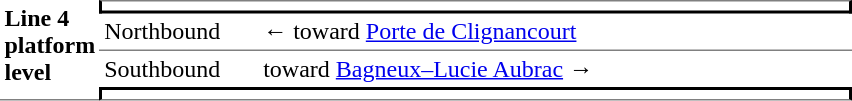<table border=0 cellspacing=0 cellpadding=3>
<tr>
<td style="border-bottom:solid 1px gray;" width=50 rowspan=10 valign=top><strong>Line 4 platform level</strong></td>
<td style="border-top:solid 1px gray;border-right:solid 2px black;border-left:solid 2px black;border-bottom:solid 2px black;text-align:center;" colspan=2></td>
</tr>
<tr>
<td style="border-bottom:solid 1px gray;" width=100>Northbound</td>
<td style="border-bottom:solid 1px gray;" width=390>←   toward <a href='#'>Porte de Clignancourt</a> </td>
</tr>
<tr>
<td>Southbound</td>
<td>   toward <a href='#'>Bagneux–Lucie Aubrac</a>  →</td>
</tr>
<tr>
<td style="border-top:solid 2px black;border-right:solid 2px black;border-left:solid 2px black;border-bottom:solid 1px gray;text-align:center;" colspan=2></td>
</tr>
</table>
